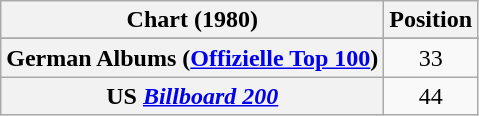<table class="wikitable plainrowheaders" style="text-align:center">
<tr>
<th scope="col">Chart (1980)</th>
<th scope="col">Position</th>
</tr>
<tr>
</tr>
<tr>
<th scope="row">German Albums (<a href='#'>Offizielle Top 100</a>)</th>
<td>33</td>
</tr>
<tr>
<th scope="row">US <em><a href='#'>Billboard 200</a></em></th>
<td>44</td>
</tr>
</table>
